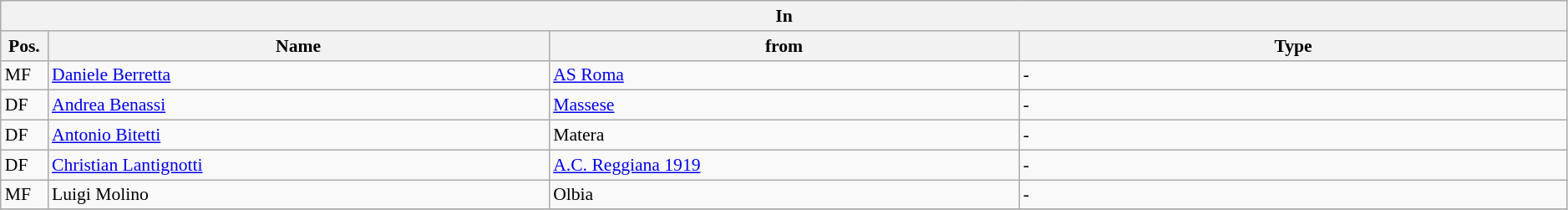<table class="wikitable" style="font-size:90%;width:99%;">
<tr>
<th colspan="4">In</th>
</tr>
<tr>
<th width=3%>Pos.</th>
<th width=32%>Name</th>
<th width=30%>from</th>
<th width=35%>Type</th>
</tr>
<tr>
<td>MF</td>
<td><a href='#'>Daniele Berretta</a></td>
<td><a href='#'>AS Roma</a></td>
<td>-</td>
</tr>
<tr>
<td>DF</td>
<td><a href='#'>Andrea Benassi</a></td>
<td><a href='#'>Massese</a></td>
<td>-</td>
</tr>
<tr>
<td>DF</td>
<td><a href='#'>Antonio Bitetti</a></td>
<td>Matera</td>
<td>-</td>
</tr>
<tr>
<td>DF</td>
<td><a href='#'>Christian Lantignotti</a></td>
<td><a href='#'>A.C. Reggiana 1919</a></td>
<td>-</td>
</tr>
<tr>
<td>MF</td>
<td>Luigi Molino</td>
<td>Olbia</td>
<td>-</td>
</tr>
<tr>
</tr>
</table>
